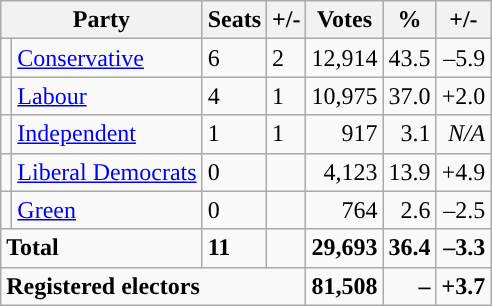<table class="wikitable sortable">
<tr>
<th colspan="2">Party</th>
<th>Seats</th>
<th>+/-</th>
<th>Votes</th>
<th>%</th>
<th>+/-</th>
</tr>
<tr>
<td style="background-color: "></td>
<td><a href='#'>Conservative</a></td>
<td>6</td>
<td> 2</td>
<td style="text-align:right;">12,914</td>
<td style="text-align:right;">43.5</td>
<td style="text-align:right;">–5.9</td>
</tr>
<tr>
<td style="background-color: "></td>
<td><a href='#'>Labour</a></td>
<td>4</td>
<td> 1</td>
<td style="text-align:right;">10,975</td>
<td style="text-align:right;">37.0</td>
<td style="text-align:right;">+2.0</td>
</tr>
<tr>
<td style="background-color: "></td>
<td><a href='#'>Independent</a></td>
<td>1</td>
<td> 1</td>
<td style="text-align:right;">917</td>
<td style="text-align:right;">3.1</td>
<td style="text-align:right;"><em>N/A</em></td>
</tr>
<tr>
<td style="background-color: "></td>
<td><a href='#'>Liberal Democrats</a></td>
<td>0</td>
<td></td>
<td style="text-align:right;">4,123</td>
<td style="text-align:right;">13.9</td>
<td style="text-align:right;">+4.9</td>
</tr>
<tr>
<td style="background-color: "></td>
<td><a href='#'>Green</a></td>
<td>0</td>
<td></td>
<td style="text-align:right;">764</td>
<td style="text-align:right;">2.6</td>
<td style="text-align:right;">–2.5</td>
</tr>
<tr>
<td colspan="2"><strong>Total</strong></td>
<td><strong>11</strong></td>
<td></td>
<td style="text-align:right;"><strong>29,693</strong></td>
<td style="text-align:right;"><strong>36.4</strong></td>
<td style="text-align:right;"><strong>–3.3</strong></td>
</tr>
<tr>
<td colspan="4"><strong>Registered electors</strong></td>
<td style="text-align:right;"><strong>81,508</strong></td>
<td style="text-align:right;"><strong>–</strong></td>
<td style="text-align:right;"><strong>+3.7</strong></td>
</tr>
</table>
